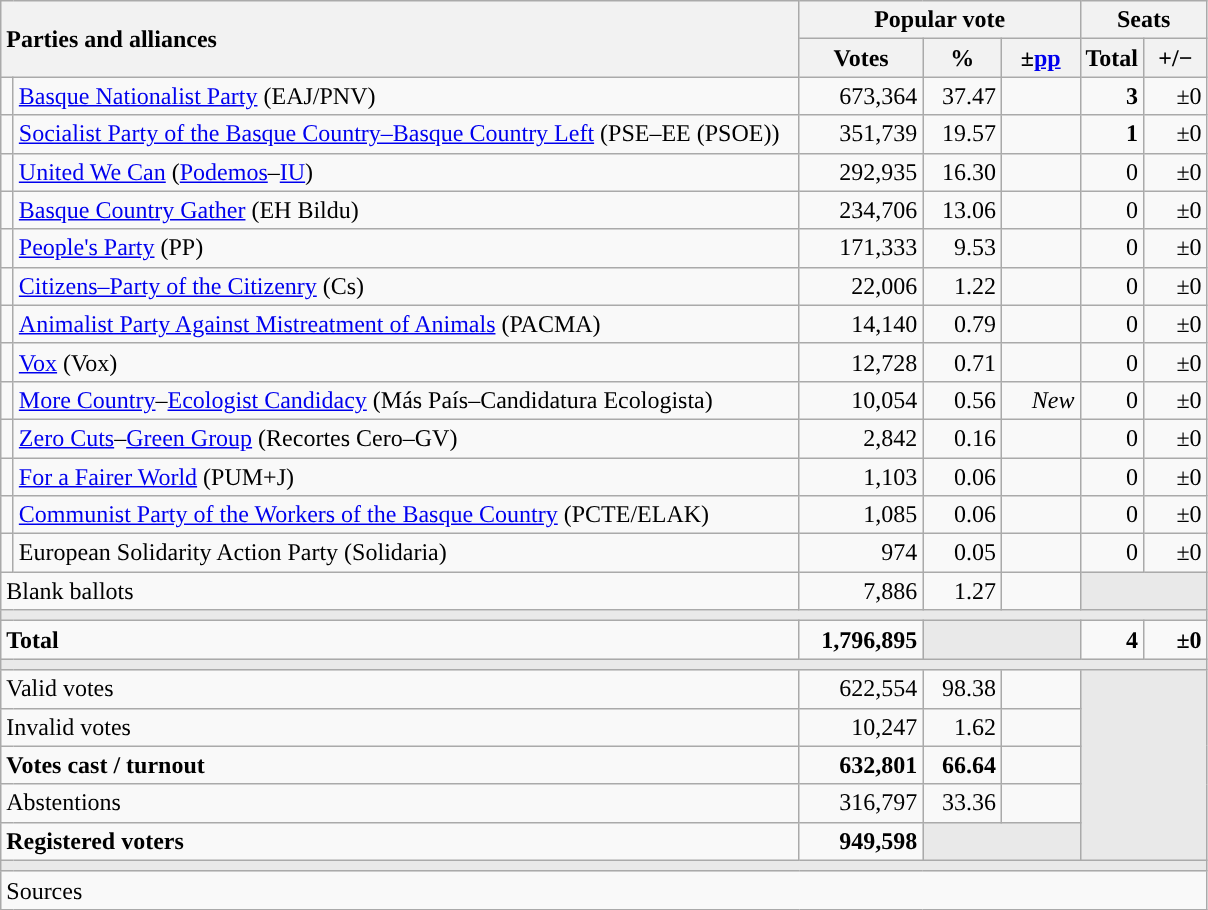<table class="wikitable" style="text-align:right;">
<tr>
<th style="text-align:left;" rowspan="2" colspan="2" width="525">Parties and alliances</th>
<th colspan="3">Popular vote</th>
<th colspan="2">Seats</th>
</tr>
<tr>
<th width="75">Votes</th>
<th width="45">%</th>
<th width="45">±<a href='#'>pp</a></th>
<th width="35">Total</th>
<th width="35">+/−</th>
</tr>
<tr>
<td width="1" style="color:inherit;background:"></td>
<td align="left"><a href='#'>Basque Nationalist Party</a> (EAJ/PNV)</td>
<td>673,364</td>
<td>37.47</td>
<td></td>
<td><strong>3</strong></td>
<td>±0</td>
</tr>
<tr>
<td style="color:inherit;background:"></td>
<td align="left"><a href='#'>Socialist Party of the Basque Country–Basque Country Left</a> (PSE–EE (PSOE))</td>
<td>351,739</td>
<td>19.57</td>
<td></td>
<td><strong>1</strong></td>
<td>±0</td>
</tr>
<tr>
<td style="color:inherit;background:"></td>
<td align="left"><a href='#'>United We Can</a> (<a href='#'>Podemos</a>–<a href='#'>IU</a>)</td>
<td>292,935</td>
<td>16.30</td>
<td></td>
<td>0</td>
<td>±0</td>
</tr>
<tr>
<td style="color:inherit;background:"></td>
<td align="left"><a href='#'>Basque Country Gather</a> (EH Bildu)</td>
<td>234,706</td>
<td>13.06</td>
<td></td>
<td>0</td>
<td>±0</td>
</tr>
<tr>
<td style="color:inherit;background:"></td>
<td align="left"><a href='#'>People's Party</a> (PP)</td>
<td>171,333</td>
<td>9.53</td>
<td></td>
<td>0</td>
<td>±0</td>
</tr>
<tr>
<td style="color:inherit;background:"></td>
<td align="left"><a href='#'>Citizens–Party of the Citizenry</a> (Cs)</td>
<td>22,006</td>
<td>1.22</td>
<td></td>
<td>0</td>
<td>±0</td>
</tr>
<tr>
<td style="color:inherit;background:"></td>
<td align="left"><a href='#'>Animalist Party Against Mistreatment of Animals</a> (PACMA)</td>
<td>14,140</td>
<td>0.79</td>
<td></td>
<td>0</td>
<td>±0</td>
</tr>
<tr>
<td style="color:inherit;background:"></td>
<td align="left"><a href='#'>Vox</a> (Vox)</td>
<td>12,728</td>
<td>0.71</td>
<td></td>
<td>0</td>
<td>±0</td>
</tr>
<tr>
<td style="color:inherit;background:"></td>
<td align="left"><a href='#'>More Country</a>–<a href='#'>Ecologist Candidacy</a> (Más País–Candidatura Ecologista)</td>
<td>10,054</td>
<td>0.56</td>
<td><em>New</em></td>
<td>0</td>
<td>±0</td>
</tr>
<tr>
<td style="color:inherit;background:"></td>
<td align="left"><a href='#'>Zero Cuts</a>–<a href='#'>Green Group</a> (Recortes Cero–GV)</td>
<td>2,842</td>
<td>0.16</td>
<td></td>
<td>0</td>
<td>±0</td>
</tr>
<tr>
<td style="color:inherit;background:"></td>
<td align="left"><a href='#'>For a Fairer World</a> (PUM+J)</td>
<td>1,103</td>
<td>0.06</td>
<td></td>
<td>0</td>
<td>±0</td>
</tr>
<tr>
<td style="color:inherit;background:"></td>
<td align="left"><a href='#'>Communist Party of the Workers of the Basque Country</a> (PCTE/ELAK)</td>
<td>1,085</td>
<td>0.06</td>
<td></td>
<td>0</td>
<td>±0</td>
</tr>
<tr>
<td style="color:inherit;background:"></td>
<td align="left">European Solidarity Action Party (Solidaria)</td>
<td>974</td>
<td>0.05</td>
<td></td>
<td>0</td>
<td>±0</td>
</tr>
<tr>
<td align="left" colspan="2">Blank ballots</td>
<td>7,886</td>
<td>1.27</td>
<td></td>
<td bgcolor="#E9E9E9" colspan="2"></td>
</tr>
<tr>
<td colspan="7" bgcolor="#E9E9E9"></td>
</tr>
<tr style="font-weight:bold;">
<td align="left" colspan="2">Total</td>
<td>1,796,895</td>
<td bgcolor="#E9E9E9" colspan="2"></td>
<td>4</td>
<td>±0</td>
</tr>
<tr>
<td colspan="7" bgcolor="#E9E9E9"></td>
</tr>
<tr>
<td align="left" colspan="2">Valid votes</td>
<td>622,554</td>
<td>98.38</td>
<td></td>
<td bgcolor="#E9E9E9" colspan="2" rowspan="5"></td>
</tr>
<tr>
<td align="left" colspan="2">Invalid votes</td>
<td>10,247</td>
<td>1.62</td>
<td></td>
</tr>
<tr style="font-weight:bold;">
<td align="left" colspan="2">Votes cast / turnout</td>
<td>632,801</td>
<td>66.64</td>
<td></td>
</tr>
<tr>
<td align="left" colspan="2">Abstentions</td>
<td>316,797</td>
<td>33.36</td>
<td></td>
</tr>
<tr style="font-weight:bold;">
<td align="left" colspan="2">Registered voters</td>
<td>949,598</td>
<td bgcolor="#E9E9E9" colspan="2"></td>
</tr>
<tr>
<td colspan="7" bgcolor="#E9E9E9"></td>
</tr>
<tr>
<td align="left" colspan="7">Sources</td>
</tr>
</table>
